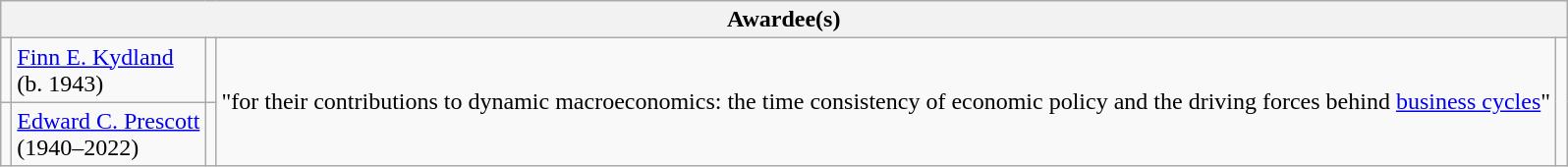<table class="wikitable">
<tr>
<th colspan="5">Awardee(s)</th>
</tr>
<tr>
<td></td>
<td><a href='#'>Finn E. Kydland</a><br>(b. 1943)</td>
<td></td>
<td rowspan="2">"for their contributions to dynamic macroeconomics: the time consistency of economic policy and the driving forces behind <a href='#'>business cycles</a>"</td>
<td rowspan="2"></td>
</tr>
<tr>
<td></td>
<td><a href='#'>Edward C. Prescott</a><br>(1940–2022)</td>
<td></td>
</tr>
</table>
